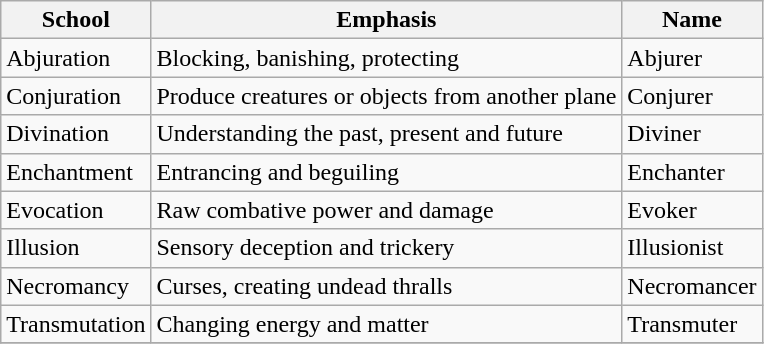<table class="wikitable">
<tr>
<th>School</th>
<th>Emphasis</th>
<th>Name</th>
</tr>
<tr>
<td>Abjuration</td>
<td>Blocking, banishing, protecting</td>
<td>Abjurer</td>
</tr>
<tr>
<td>Conjuration</td>
<td>Produce creatures or objects from another plane</td>
<td>Conjurer</td>
</tr>
<tr>
<td>Divination</td>
<td>Understanding the past, present and future</td>
<td>Diviner</td>
</tr>
<tr>
<td>Enchantment</td>
<td>Entrancing and beguiling</td>
<td>Enchanter</td>
</tr>
<tr>
<td>Evocation</td>
<td>Raw combative power and damage</td>
<td>Evoker</td>
</tr>
<tr>
<td>Illusion</td>
<td>Sensory deception and trickery</td>
<td>Illusionist</td>
</tr>
<tr>
<td>Necromancy</td>
<td>Curses, creating undead thralls</td>
<td>Necromancer</td>
</tr>
<tr>
<td>Transmutation</td>
<td>Changing energy and matter</td>
<td>Transmuter</td>
</tr>
<tr>
</tr>
</table>
